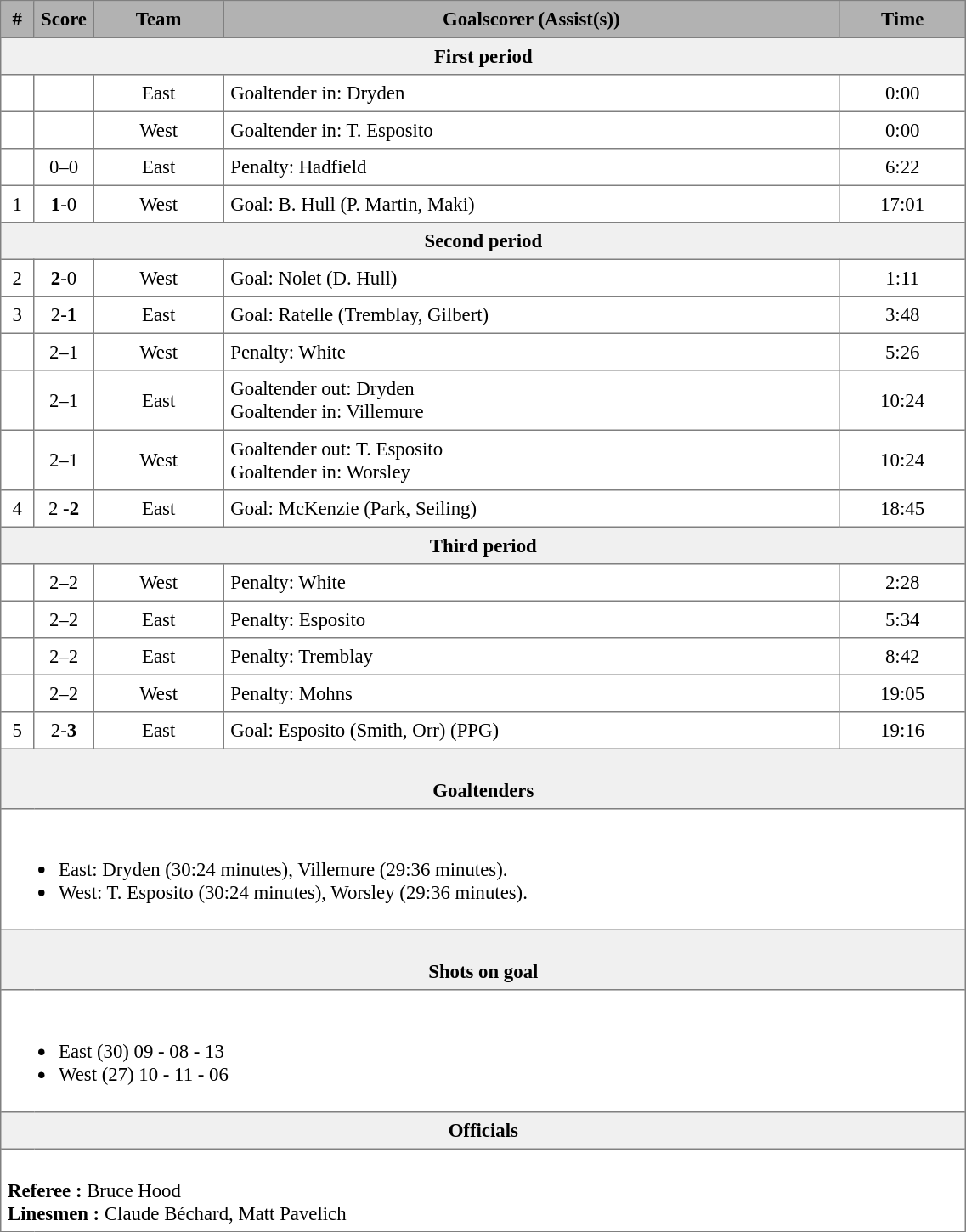<table cellpadding="5" cellspacing="1" border="1" style="font-size: 95%; border: gray solid 1px; text-align:center; border-collapse: collapse; width:60%">
<tr bgcolor="B2B2B2">
<th width="15">#</th>
<th width="25">Score</th>
<th>Team</th>
<th>Goalscorer (Assist(s))</th>
<th>Time</th>
</tr>
<tr bgcolor="f0f0f0">
<th colspan="5">First period</th>
</tr>
<tr>
<td></td>
<td></td>
<td>East</td>
<td align="left">Goaltender in: Dryden</td>
<td>0:00</td>
</tr>
<tr>
<td></td>
<td></td>
<td>West</td>
<td align="left">Goaltender in: T. Esposito</td>
<td>0:00</td>
</tr>
<tr>
<td></td>
<td>0–0</td>
<td>East</td>
<td align="left">Penalty: Hadfield</td>
<td>6:22</td>
</tr>
<tr>
<td>1</td>
<td><strong>1</strong>-0</td>
<td>West</td>
<td align="left">Goal: B. Hull (P. Martin, Maki)</td>
<td>17:01</td>
</tr>
<tr bgcolor="f0f0f0">
<th colspan="5">Second period</th>
</tr>
<tr>
<td>2</td>
<td><strong>2</strong>-0</td>
<td>West</td>
<td align="left">Goal: Nolet (D. Hull)</td>
<td>1:11</td>
</tr>
<tr>
<td>3</td>
<td>2-<strong>1</strong></td>
<td>East</td>
<td align="left">Goal: Ratelle (Tremblay, Gilbert)</td>
<td>3:48</td>
</tr>
<tr>
<td></td>
<td>2–1</td>
<td>West</td>
<td align="left">Penalty: White</td>
<td>5:26</td>
</tr>
<tr>
<td></td>
<td>2–1</td>
<td>East</td>
<td align="left">Goaltender out: Dryden<br>Goaltender in: Villemure</td>
<td>10:24</td>
</tr>
<tr>
<td></td>
<td>2–1</td>
<td>West</td>
<td align="left">Goaltender out: T. Esposito<br>Goaltender in: Worsley</td>
<td>10:24</td>
</tr>
<tr>
<td>4</td>
<td>2 -<strong>2</strong></td>
<td>East</td>
<td align="left">Goal: McKenzie (Park, Seiling)</td>
<td>18:45</td>
</tr>
<tr bgcolor="f0f0f0">
<th colspan="5">Third period</th>
</tr>
<tr>
<td></td>
<td>2–2</td>
<td>West</td>
<td align="left">Penalty: White</td>
<td>2:28</td>
</tr>
<tr>
<td></td>
<td>2–2</td>
<td>East</td>
<td align="left">Penalty: Esposito</td>
<td>5:34</td>
</tr>
<tr>
<td></td>
<td>2–2</td>
<td>East</td>
<td align="left">Penalty: Tremblay</td>
<td>8:42</td>
</tr>
<tr>
<td></td>
<td>2–2</td>
<td>West</td>
<td align="left">Penalty: Mohns</td>
<td>19:05</td>
</tr>
<tr>
<td>5</td>
<td>2-<strong>3</strong></td>
<td>East</td>
<td align="left">Goal: Esposito (Smith, Orr) (PPG)</td>
<td>19:16</td>
</tr>
<tr bgcolor="f0f0f0">
<th colspan="5"><br><strong>Goaltenders</strong></th>
</tr>
<tr>
<td colspan="5" align="left"><br><ul><li>East: Dryden (30:24 minutes), Villemure (29:36 minutes).</li><li>West: T. Esposito (30:24 minutes), Worsley (29:36 minutes).</li></ul></td>
</tr>
<tr bgcolor="f0f0f0">
<th colspan="5"><br><strong>Shots on goal</strong></th>
</tr>
<tr>
<td colspan="5" align="left"><br><ul><li>East (30) 09 - 08 - 13</li><li>West (27) 10 - 11 - 06</li></ul></td>
</tr>
<tr bgcolor="f0f0f0">
<th colspan="5">Officials</th>
</tr>
<tr>
<td colspan="5" align="left"><br><strong>Referee :</strong> Bruce Hood<br><strong>Linesmen :</strong> Claude Béchard, Matt Pavelich</td>
</tr>
</table>
